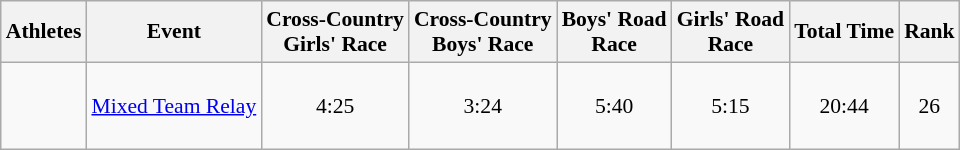<table class="wikitable" style="font-size:90%;">
<tr>
<th>Athletes</th>
<th>Event</th>
<th>Cross-Country<br>Girls' Race</th>
<th>Cross-Country<br>Boys' Race</th>
<th>Boys' Road<br>Race</th>
<th>Girls' Road<br>Race</th>
<th>Total Time</th>
<th>Rank</th>
</tr>
<tr align=center>
<td align=left><br><br><br></td>
<td align=left><a href='#'>Mixed Team Relay</a></td>
<td>4:25</td>
<td>3:24</td>
<td>5:40</td>
<td>5:15</td>
<td>20:44</td>
<td>26</td>
</tr>
</table>
